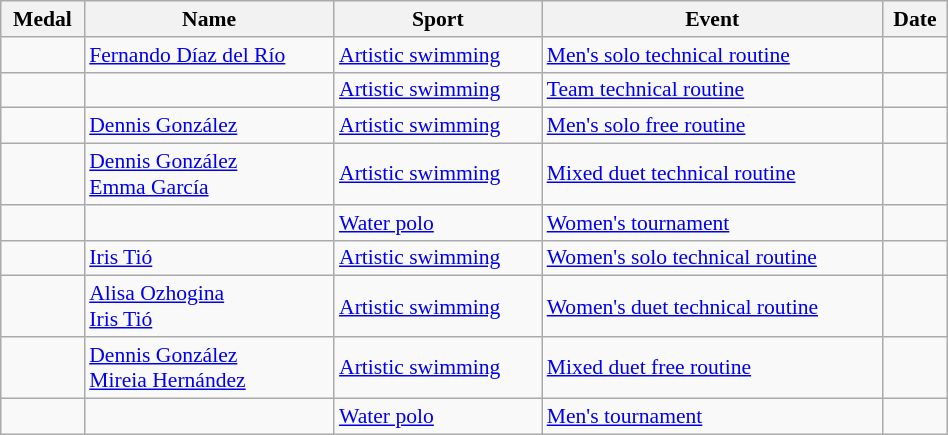<table class="wikitable sortable" style="font-size:90%; width:50%;">
<tr>
<th>Medal</th>
<th>Name</th>
<th>Sport</th>
<th>Event</th>
<th>Date</th>
</tr>
<tr>
<td></td>
<td><a href='#'>Fernando Díaz del Río</a></td>
<td><a href='#'>Artistic swimming</a></td>
<td><a href='#'>Men's solo technical routine</a></td>
<td></td>
</tr>
<tr>
<td></td>
<td></td>
<td><a href='#'>Artistic swimming</a></td>
<td><a href='#'>Team technical routine</a></td>
<td></td>
</tr>
<tr>
<td></td>
<td><a href='#'>Dennis González</a></td>
<td><a href='#'>Artistic swimming</a></td>
<td><a href='#'>Men's solo free routine</a></td>
<td></td>
</tr>
<tr>
<td></td>
<td><a href='#'>Dennis González</a><br><a href='#'>Emma García</a></td>
<td><a href='#'>Artistic swimming</a></td>
<td><a href='#'>Mixed duet technical routine</a></td>
<td></td>
</tr>
<tr>
<td></td>
<td><br></td>
<td><a href='#'>Water polo</a></td>
<td><a href='#'>Women's tournament</a></td>
<td></td>
</tr>
<tr>
<td></td>
<td><a href='#'>Iris Tió</a></td>
<td><a href='#'>Artistic swimming</a></td>
<td><a href='#'>Women's solo technical routine</a></td>
<td></td>
</tr>
<tr>
<td></td>
<td><a href='#'>Alisa Ozhogina</a><br><a href='#'>Iris Tió</a></td>
<td><a href='#'>Artistic swimming</a></td>
<td><a href='#'>Women's duet technical routine</a></td>
<td></td>
</tr>
<tr>
<td></td>
<td><a href='#'>Dennis González</a><br> <a href='#'>Mireia Hernández</a></td>
<td><a href='#'>Artistic swimming</a></td>
<td><a href='#'>Mixed duet free routine</a></td>
<td></td>
</tr>
<tr>
<td></td>
<td><br></td>
<td><a href='#'>Water polo</a></td>
<td><a href='#'>Men's tournament</a></td>
<td></td>
</tr>
</table>
